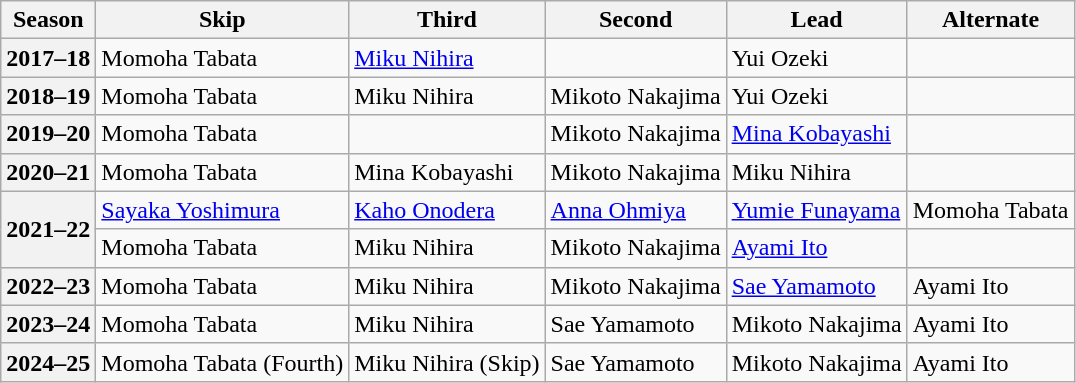<table class="wikitable">
<tr>
<th scope="col">Season</th>
<th scope="col">Skip</th>
<th scope="col">Third</th>
<th scope="col">Second</th>
<th scope="col">Lead</th>
<th scope="col">Alternate</th>
</tr>
<tr>
<th scope="row">2017–18</th>
<td>Momoha Tabata</td>
<td><a href='#'>Miku Nihira</a></td>
<td></td>
<td>Yui Ozeki</td>
<td></td>
</tr>
<tr>
<th scope="row">2018–19</th>
<td>Momoha Tabata</td>
<td>Miku Nihira</td>
<td>Mikoto Nakajima</td>
<td>Yui Ozeki</td>
<td></td>
</tr>
<tr>
<th scope="row">2019–20</th>
<td>Momoha Tabata</td>
<td></td>
<td>Mikoto Nakajima</td>
<td><a href='#'>Mina Kobayashi</a></td>
<td></td>
</tr>
<tr>
<th scope="row">2020–21</th>
<td>Momoha Tabata</td>
<td>Mina Kobayashi</td>
<td>Mikoto Nakajima</td>
<td>Miku Nihira</td>
<td></td>
</tr>
<tr>
<th rowspan="2" scope="row">2021–22</th>
<td><a href='#'>Sayaka Yoshimura</a></td>
<td><a href='#'>Kaho Onodera</a></td>
<td><a href='#'>Anna Ohmiya</a></td>
<td><a href='#'>Yumie Funayama</a></td>
<td>Momoha Tabata</td>
</tr>
<tr>
<td>Momoha Tabata</td>
<td>Miku Nihira</td>
<td>Mikoto Nakajima</td>
<td><a href='#'>Ayami Ito</a></td>
<td></td>
</tr>
<tr>
<th scope="row">2022–23</th>
<td>Momoha Tabata</td>
<td>Miku Nihira</td>
<td>Mikoto Nakajima</td>
<td><a href='#'>Sae Yamamoto</a></td>
<td>Ayami Ito</td>
</tr>
<tr>
<th scope="row">2023–24</th>
<td>Momoha Tabata</td>
<td>Miku Nihira</td>
<td>Sae Yamamoto</td>
<td>Mikoto Nakajima</td>
<td>Ayami Ito</td>
</tr>
<tr>
<th scope="row">2024–25</th>
<td>Momoha Tabata (Fourth)</td>
<td>Miku Nihira (Skip)</td>
<td>Sae Yamamoto</td>
<td>Mikoto Nakajima</td>
<td>Ayami Ito</td>
</tr>
</table>
